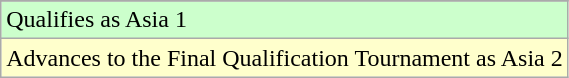<table class="wikitable">
<tr>
</tr>
<tr width=10px bgcolor=ccffcc>
<td>Qualifies as Asia 1</td>
</tr>
<tr width=10px bgcolor=ffffcc>
<td>Advances to the Final Qualification Tournament as Asia 2</td>
</tr>
</table>
